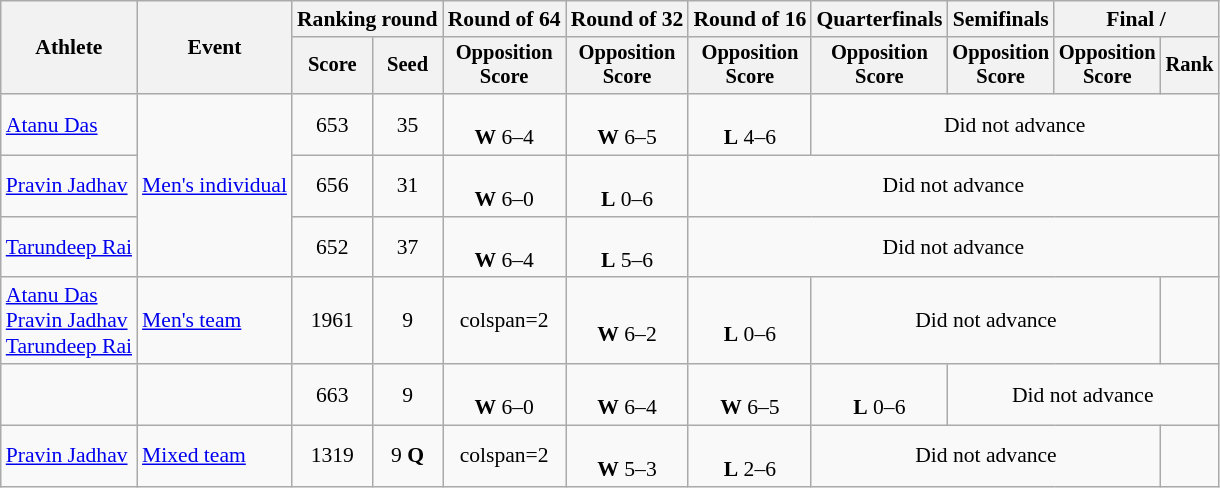<table class="wikitable" style="font-size:90%">
<tr>
<th rowspan=2>Athlete</th>
<th rowspan=2>Event</th>
<th colspan="2">Ranking round</th>
<th>Round of 64</th>
<th>Round of 32</th>
<th>Round of 16</th>
<th>Quarterfinals</th>
<th>Semifinals</th>
<th colspan="2">Final / </th>
</tr>
<tr style="font-size:95%">
<th>Score</th>
<th>Seed</th>
<th>Opposition <br> Score</th>
<th>Opposition <br> Score</th>
<th>Opposition <br> Score</th>
<th>Opposition <br> Score</th>
<th>Opposition <br> Score</th>
<th>Opposition <br> Score</th>
<th>Rank</th>
</tr>
<tr align=center>
<td align=left><a href='#'>Atanu Das</a></td>
<td align=left rowspan=3><a href='#'>Men's individual</a></td>
<td>653</td>
<td>35</td>
<td> <br> <strong>W</strong> 6–4</td>
<td> <br> <strong>W</strong> 6–5</td>
<td> <br> <strong>L</strong> 4–6</td>
<td colspan=4>Did not advance</td>
</tr>
<tr align=center>
<td align=left><a href='#'>Pravin Jadhav</a></td>
<td>656</td>
<td>31</td>
<td> <br> <strong>W</strong> 6–0</td>
<td> <br> <strong>L</strong> 0–6</td>
<td colspan=5>Did not advance</td>
</tr>
<tr align=center>
<td align=left><a href='#'>Tarundeep Rai</a></td>
<td>652</td>
<td>37</td>
<td> <br> <strong>W</strong> 6–4</td>
<td> <br> <strong>L</strong> 5–6</td>
<td colspan=5>Did not advance</td>
</tr>
<tr align=center>
<td align=left><a href='#'>Atanu Das</a> <br> <a href='#'>Pravin Jadhav</a> <br> <a href='#'>Tarundeep Rai</a></td>
<td align=left><a href='#'>Men's team</a></td>
<td>1961</td>
<td>9</td>
<td>colspan=2 </td>
<td> <br> <strong>W</strong> 6–2</td>
<td> <br> <strong>L</strong> 0–6</td>
<td colspan=3>Did not advance</td>
</tr>
<tr align=center>
<td align=left></td>
<td align=left></td>
<td>663</td>
<td>9</td>
<td> <br> <strong>W</strong> 6–0</td>
<td> <br> <strong>W</strong> 6–4</td>
<td> <br> <strong>W</strong> 6–5</td>
<td> <br> <strong>L</strong> 0–6</td>
<td colspan=3>Did not advance</td>
</tr>
<tr align=center>
<td align=left><a href='#'>Pravin Jadhav</a> <br> </td>
<td align=left><a href='#'>Mixed team</a></td>
<td>1319</td>
<td>9 <strong>Q</strong></td>
<td>colspan=2 </td>
<td> <br> <strong>W</strong> 5–3</td>
<td> <br> <strong>L</strong> 2–6</td>
<td colspan=3>Did not advance</td>
</tr>
</table>
